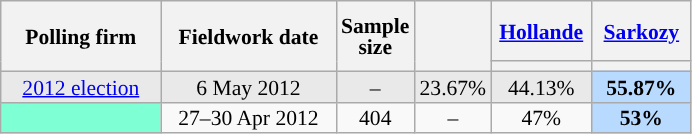<table class="wikitable sortable" style="text-align:center;font-size:90%;line-height:14px;">
<tr style="height:40px;">
<th style="width:100px;" rowspan="2">Polling firm</th>
<th style="width:110px;" rowspan="2">Fieldwork date</th>
<th style="width:35px;" rowspan="2">Sample<br>size</th>
<th style="width:30px;" rowspan="2"></th>
<th class="unsortable" style="width:60px;"><a href='#'>Hollande</a><br></th>
<th class="unsortable" style="width:60px;"><a href='#'>Sarkozy</a><br></th>
</tr>
<tr>
<th style="background:"></th>
<th style="background:"></th>
</tr>
<tr style="background:#E9E9E9;">
<td><a href='#'>2012 election</a></td>
<td data-sort-value="2012-05-06">6 May 2012</td>
<td>–</td>
<td>23.67%</td>
<td>44.13%</td>
<td style="background:#B9DAFF;"><strong>55.87%</strong></td>
</tr>
<tr>
<td style="background:aquamarine;"></td>
<td data-sort-value="2012-04-30">27–30 Apr 2012</td>
<td>404</td>
<td>–</td>
<td>47%</td>
<td style="background:#B9DAFF;"><strong>53%</strong></td>
</tr>
</table>
